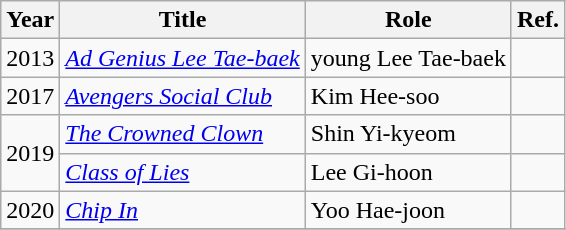<table class="wikitable sortable">
<tr>
<th>Year</th>
<th>Title</th>
<th>Role</th>
<th>Ref.</th>
</tr>
<tr>
<td>2013</td>
<td><em><a href='#'>Ad Genius Lee Tae-baek</a></em></td>
<td>young Lee Tae-baek</td>
<td></td>
</tr>
<tr>
<td>2017</td>
<td><em><a href='#'>Avengers Social Club</a></em></td>
<td>Kim Hee-soo</td>
<td></td>
</tr>
<tr>
<td rowspan="2">2019</td>
<td><em><a href='#'>The Crowned Clown</a></em></td>
<td>Shin Yi-kyeom</td>
<td></td>
</tr>
<tr>
<td><em><a href='#'>Class of Lies</a></em></td>
<td>Lee Gi-hoon</td>
<td></td>
</tr>
<tr>
<td>2020</td>
<td><em><a href='#'>Chip In</a></em></td>
<td>Yoo Hae-joon</td>
<td></td>
</tr>
<tr>
</tr>
</table>
